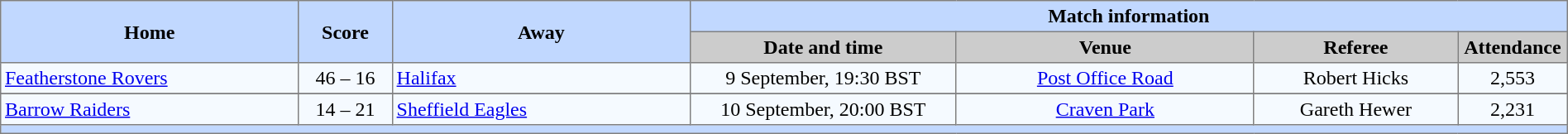<table border=1 style="border-collapse:collapse; text-align:center;" cellpadding=3 cellspacing=0 width=100%>
<tr bgcolor=#C1D8FF>
<th rowspan=2 width=19%>Home</th>
<th rowspan=2 width=6%>Score</th>
<th rowspan=2 width=19%>Away</th>
<th colspan=6>Match information</th>
</tr>
<tr bgcolor=#CCCCCC>
<th width=17%>Date and time</th>
<th width=19%>Venue</th>
<th width=13%>Referee</th>
<th width=7%>Attendance</th>
</tr>
<tr bgcolor=#F5FAFF>
<td align=left> <a href='#'>Featherstone Rovers</a></td>
<td>46 – 16</td>
<td align=left> <a href='#'>Halifax</a></td>
<td>9 September, 19:30 BST</td>
<td><a href='#'>Post Office Road</a></td>
<td>Robert Hicks</td>
<td>2,553</td>
</tr>
<tr bgcolor=#C1D8FF>
</tr>
<tr bgcolor=#F5FAFF>
<td align=left> <a href='#'>Barrow Raiders</a></td>
<td>14 – 21</td>
<td align=left> <a href='#'>Sheffield Eagles</a></td>
<td>10 September, 20:00 BST</td>
<td><a href='#'>Craven Park</a></td>
<td>Gareth Hewer</td>
<td>2,231</td>
</tr>
<tr bgcolor=#C1D8FF>
<th colspan="10"></th>
</tr>
</table>
